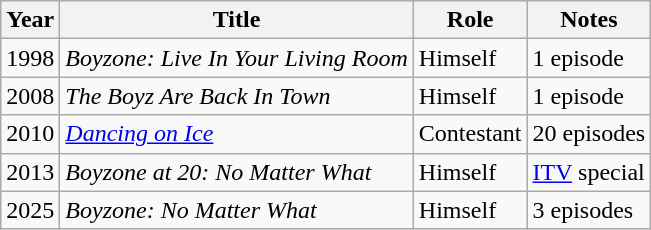<table class="wikitable sortable">
<tr>
<th>Year</th>
<th>Title</th>
<th>Role</th>
<th>Notes</th>
</tr>
<tr>
<td>1998</td>
<td><em>Boyzone: Live In Your Living Room</em></td>
<td>Himself</td>
<td>1 episode</td>
</tr>
<tr>
<td>2008</td>
<td><em>The Boyz Are Back In Town</em></td>
<td>Himself</td>
<td>1 episode</td>
</tr>
<tr>
<td>2010</td>
<td><em><a href='#'>Dancing on Ice</a> </em></td>
<td>Contestant</td>
<td>20 episodes</td>
</tr>
<tr>
<td>2013</td>
<td><em>Boyzone at 20: No Matter What</em></td>
<td>Himself</td>
<td><a href='#'>ITV</a> special</td>
</tr>
<tr>
<td>2025</td>
<td><em>Boyzone: No Matter What</em></td>
<td>Himself</td>
<td>3 episodes</td>
</tr>
</table>
